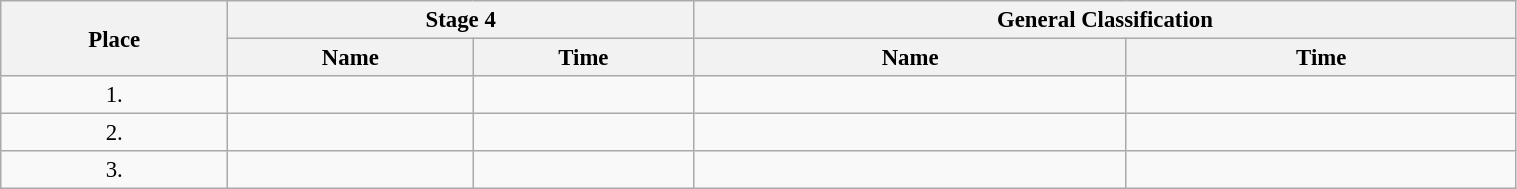<table class=wikitable style="font-size:95%" width="80%">
<tr>
<th rowspan="2">Place</th>
<th colspan="2">Stage 4</th>
<th colspan="2">General Classification</th>
</tr>
<tr>
<th>Name</th>
<th>Time</th>
<th>Name</th>
<th>Time</th>
</tr>
<tr>
<td align="center">1.</td>
<td></td>
<td></td>
<td></td>
<td></td>
</tr>
<tr>
<td align="center">2.</td>
<td></td>
<td></td>
<td></td>
<td></td>
</tr>
<tr>
<td align="center">3.</td>
<td></td>
<td></td>
<td></td>
<td></td>
</tr>
</table>
